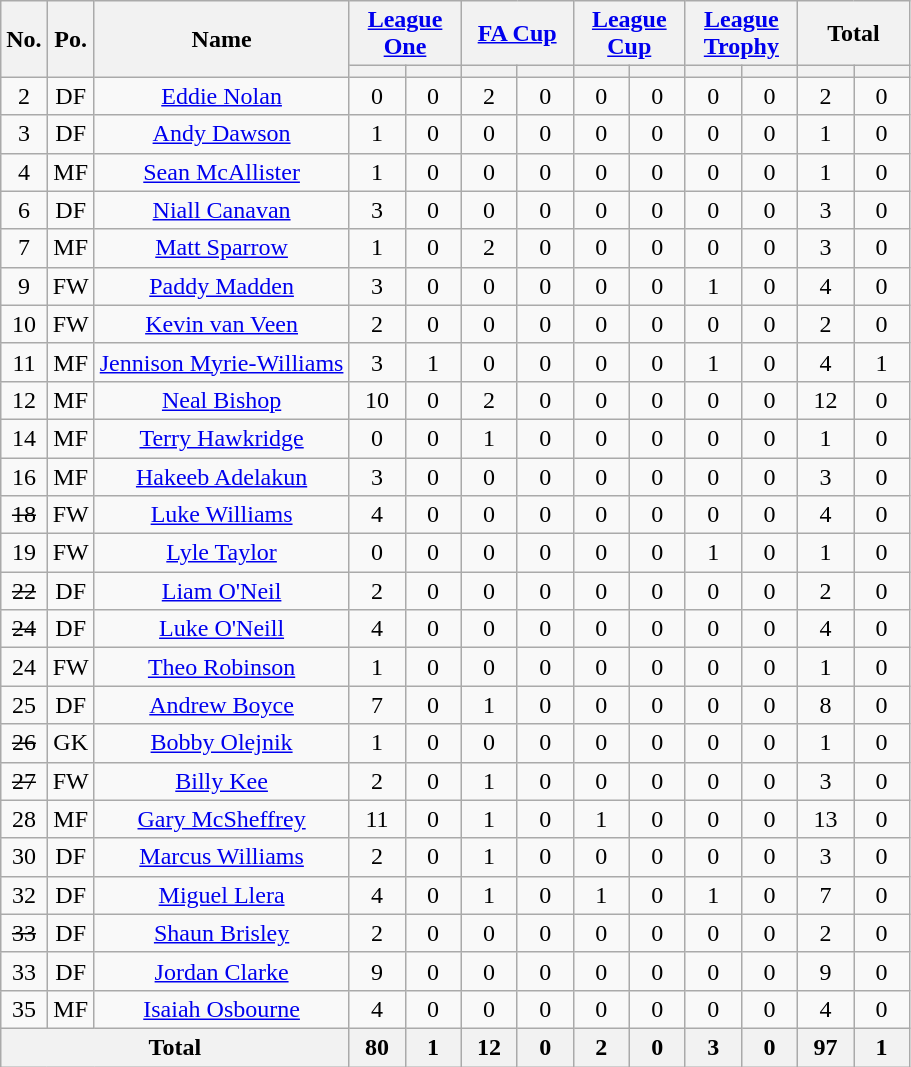<table class="wikitable sortable" style="text-align:center;">
<tr>
<th rowspan=2>No.</th>
<th rowspan=2>Po.</th>
<th rowspan=2>Name</th>
<th colspan=2><a href='#'>League One</a></th>
<th colspan=2><a href='#'>FA Cup</a></th>
<th colspan=2><a href='#'>League Cup</a></th>
<th colspan=2><a href='#'>League Trophy</a></th>
<th colspan=2>Total</th>
</tr>
<tr>
<th style="width:30px;"></th>
<th style="width:30px;"></th>
<th style="width:30px;"></th>
<th style="width:30px;"></th>
<th style="width:30px;"></th>
<th style="width:30px;"></th>
<th style="width:30px;"></th>
<th style="width:30px;"></th>
<th style="width:30px;"></th>
<th style="width:30px;"></th>
</tr>
<tr>
<td>2</td>
<td>DF</td>
<td> <a href='#'>Eddie Nolan</a></td>
<td>0</td>
<td>0</td>
<td>2</td>
<td>0</td>
<td>0</td>
<td>0</td>
<td>0</td>
<td>0</td>
<td>2</td>
<td>0</td>
</tr>
<tr>
<td>3</td>
<td>DF</td>
<td> <a href='#'>Andy Dawson</a></td>
<td>1</td>
<td>0</td>
<td>0</td>
<td>0</td>
<td>0</td>
<td>0</td>
<td>0</td>
<td>0</td>
<td>1</td>
<td>0</td>
</tr>
<tr>
<td>4</td>
<td>MF</td>
<td> <a href='#'>Sean McAllister</a></td>
<td>1</td>
<td>0</td>
<td>0</td>
<td>0</td>
<td>0</td>
<td>0</td>
<td>0</td>
<td>0</td>
<td>1</td>
<td>0</td>
</tr>
<tr>
<td>6</td>
<td>DF</td>
<td> <a href='#'>Niall Canavan</a></td>
<td>3</td>
<td>0</td>
<td>0</td>
<td>0</td>
<td>0</td>
<td>0</td>
<td>0</td>
<td>0</td>
<td>3</td>
<td>0</td>
</tr>
<tr>
<td>7</td>
<td>MF</td>
<td> <a href='#'>Matt Sparrow</a></td>
<td>1</td>
<td>0</td>
<td>2</td>
<td>0</td>
<td>0</td>
<td>0</td>
<td>0</td>
<td>0</td>
<td>3</td>
<td>0</td>
</tr>
<tr>
<td>9</td>
<td>FW</td>
<td> <a href='#'>Paddy Madden</a></td>
<td>3</td>
<td>0</td>
<td>0</td>
<td>0</td>
<td>0</td>
<td>0</td>
<td>1</td>
<td>0</td>
<td>4</td>
<td>0</td>
</tr>
<tr>
<td>10</td>
<td>FW</td>
<td> <a href='#'>Kevin van Veen</a></td>
<td>2</td>
<td>0</td>
<td>0</td>
<td>0</td>
<td>0</td>
<td>0</td>
<td>0</td>
<td>0</td>
<td>2</td>
<td>0</td>
</tr>
<tr>
<td>11</td>
<td>MF</td>
<td> <a href='#'>Jennison Myrie-Williams</a></td>
<td>3</td>
<td>1</td>
<td>0</td>
<td>0</td>
<td>0</td>
<td>0</td>
<td>1</td>
<td>0</td>
<td>4</td>
<td>1</td>
</tr>
<tr>
<td>12</td>
<td>MF</td>
<td> <a href='#'>Neal Bishop</a></td>
<td>10</td>
<td>0</td>
<td>2</td>
<td>0</td>
<td>0</td>
<td>0</td>
<td>0</td>
<td>0</td>
<td>12</td>
<td>0</td>
</tr>
<tr>
<td>14</td>
<td>MF</td>
<td> <a href='#'>Terry Hawkridge</a></td>
<td>0</td>
<td>0</td>
<td>1</td>
<td>0</td>
<td>0</td>
<td>0</td>
<td>0</td>
<td>0</td>
<td>1</td>
<td>0</td>
</tr>
<tr>
<td>16</td>
<td>MF</td>
<td> <a href='#'>Hakeeb Adelakun</a></td>
<td>3</td>
<td>0</td>
<td>0</td>
<td>0</td>
<td>0</td>
<td>0</td>
<td>0</td>
<td>0</td>
<td>3</td>
<td>0</td>
</tr>
<tr>
<td><s>18</s></td>
<td>FW</td>
<td> <a href='#'>Luke Williams</a></td>
<td>4</td>
<td>0</td>
<td>0</td>
<td>0</td>
<td>0</td>
<td>0</td>
<td>0</td>
<td>0</td>
<td>4</td>
<td>0</td>
</tr>
<tr>
<td>19</td>
<td>FW</td>
<td> <a href='#'>Lyle Taylor</a></td>
<td>0</td>
<td>0</td>
<td>0</td>
<td>0</td>
<td>0</td>
<td>0</td>
<td>1</td>
<td>0</td>
<td>1</td>
<td>0</td>
</tr>
<tr>
<td><s>22</s></td>
<td>DF</td>
<td> <a href='#'>Liam O'Neil</a></td>
<td>2</td>
<td>0</td>
<td>0</td>
<td>0</td>
<td>0</td>
<td>0</td>
<td>0</td>
<td>0</td>
<td>2</td>
<td>0</td>
</tr>
<tr>
<td><s>24</s></td>
<td>DF</td>
<td> <a href='#'>Luke O'Neill</a></td>
<td>4</td>
<td>0</td>
<td>0</td>
<td>0</td>
<td>0</td>
<td>0</td>
<td>0</td>
<td>0</td>
<td>4</td>
<td>0</td>
</tr>
<tr>
<td>24</td>
<td>FW</td>
<td> <a href='#'>Theo Robinson</a></td>
<td>1</td>
<td>0</td>
<td>0</td>
<td>0</td>
<td>0</td>
<td>0</td>
<td>0</td>
<td>0</td>
<td>1</td>
<td>0</td>
</tr>
<tr>
<td>25</td>
<td>DF</td>
<td> <a href='#'>Andrew Boyce</a></td>
<td>7</td>
<td>0</td>
<td>1</td>
<td>0</td>
<td>0</td>
<td>0</td>
<td>0</td>
<td>0</td>
<td>8</td>
<td>0</td>
</tr>
<tr>
<td><s>26</s></td>
<td>GK</td>
<td> <a href='#'>Bobby Olejnik</a></td>
<td>1</td>
<td>0</td>
<td>0</td>
<td>0</td>
<td>0</td>
<td>0</td>
<td>0</td>
<td>0</td>
<td>1</td>
<td>0</td>
</tr>
<tr>
<td><s>27</s></td>
<td>FW</td>
<td> <a href='#'>Billy Kee</a></td>
<td>2</td>
<td>0</td>
<td>1</td>
<td>0</td>
<td>0</td>
<td>0</td>
<td>0</td>
<td>0</td>
<td>3</td>
<td>0</td>
</tr>
<tr>
<td>28</td>
<td>MF</td>
<td> <a href='#'>Gary McSheffrey</a></td>
<td>11</td>
<td>0</td>
<td>1</td>
<td>0</td>
<td>1</td>
<td>0</td>
<td>0</td>
<td>0</td>
<td>13</td>
<td>0</td>
</tr>
<tr>
<td>30</td>
<td>DF</td>
<td> <a href='#'>Marcus Williams</a></td>
<td>2</td>
<td>0</td>
<td>1</td>
<td>0</td>
<td>0</td>
<td>0</td>
<td>0</td>
<td>0</td>
<td>3</td>
<td>0</td>
</tr>
<tr>
<td>32</td>
<td>DF</td>
<td> <a href='#'>Miguel Llera</a></td>
<td>4</td>
<td>0</td>
<td>1</td>
<td>0</td>
<td>1</td>
<td>0</td>
<td>1</td>
<td>0</td>
<td>7</td>
<td>0</td>
</tr>
<tr>
<td><s>33</s></td>
<td>DF</td>
<td> <a href='#'>Shaun Brisley</a></td>
<td>2</td>
<td>0</td>
<td>0</td>
<td>0</td>
<td>0</td>
<td>0</td>
<td>0</td>
<td>0</td>
<td>2</td>
<td>0</td>
</tr>
<tr>
<td>33</td>
<td>DF</td>
<td> <a href='#'>Jordan Clarke</a></td>
<td>9</td>
<td>0</td>
<td>0</td>
<td>0</td>
<td>0</td>
<td>0</td>
<td>0</td>
<td>0</td>
<td>9</td>
<td>0</td>
</tr>
<tr>
<td>35</td>
<td>MF</td>
<td> <a href='#'>Isaiah Osbourne</a></td>
<td>4</td>
<td>0</td>
<td>0</td>
<td>0</td>
<td>0</td>
<td>0</td>
<td>0</td>
<td>0</td>
<td>4</td>
<td>0</td>
</tr>
<tr>
<th colspan=3>Total</th>
<th>80</th>
<th>1</th>
<th>12</th>
<th>0</th>
<th>2</th>
<th>0</th>
<th>3</th>
<th>0</th>
<th>97</th>
<th>1</th>
</tr>
</table>
